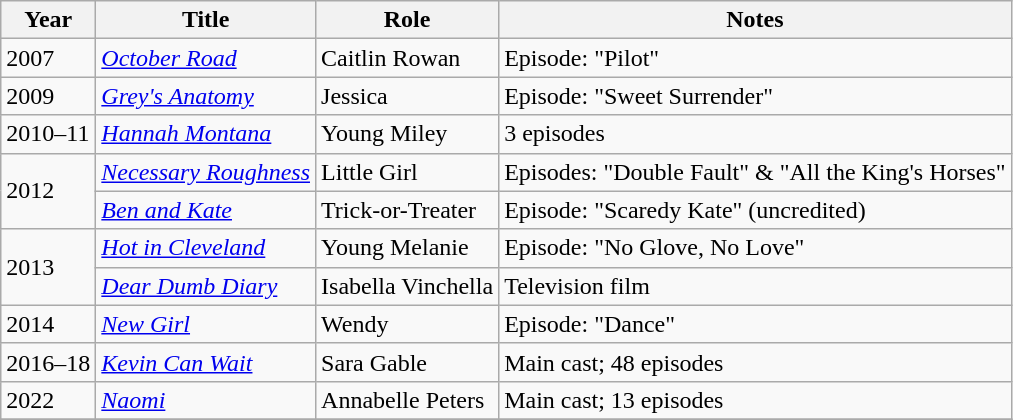<table class="wikitable sortable">
<tr>
<th>Year</th>
<th>Title</th>
<th>Role</th>
<th class="unsortable">Notes</th>
</tr>
<tr>
<td>2007</td>
<td><em><a href='#'>October Road</a></em></td>
<td>Caitlin Rowan</td>
<td>Episode: "Pilot"</td>
</tr>
<tr>
<td>2009</td>
<td><em><a href='#'>Grey's Anatomy</a></em></td>
<td>Jessica</td>
<td>Episode: "Sweet Surrender"</td>
</tr>
<tr>
<td>2010–11</td>
<td><em><a href='#'>Hannah Montana</a></em></td>
<td>Young Miley</td>
<td>3 episodes</td>
</tr>
<tr>
<td rowspan="2">2012</td>
<td><em><a href='#'>Necessary Roughness</a></em></td>
<td>Little Girl</td>
<td>Episodes: "Double Fault" & "All the King's Horses"</td>
</tr>
<tr>
<td><em><a href='#'>Ben and Kate</a></em></td>
<td>Trick-or-Treater</td>
<td>Episode: "Scaredy Kate" (uncredited)</td>
</tr>
<tr>
<td rowspan="2">2013</td>
<td><em><a href='#'>Hot in Cleveland</a></em></td>
<td>Young Melanie</td>
<td>Episode: "No Glove, No Love"</td>
</tr>
<tr>
<td><em><a href='#'>Dear Dumb Diary</a></em></td>
<td>Isabella Vinchella</td>
<td>Television film</td>
</tr>
<tr>
<td>2014</td>
<td><em><a href='#'>New Girl</a></em></td>
<td>Wendy</td>
<td>Episode: "Dance"</td>
</tr>
<tr>
<td>2016–18</td>
<td><em><a href='#'>Kevin Can Wait</a></em></td>
<td>Sara Gable</td>
<td>Main cast; 48 episodes</td>
</tr>
<tr>
<td>2022</td>
<td><em><a href='#'>Naomi</a></em></td>
<td>Annabelle Peters</td>
<td>Main cast; 13 episodes</td>
</tr>
<tr>
</tr>
</table>
